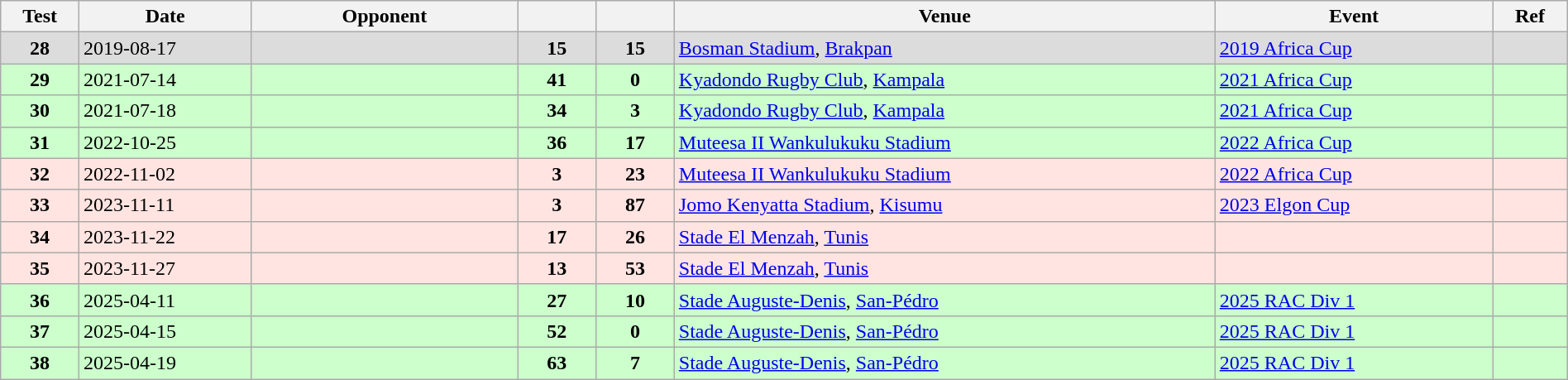<table class="wikitable sortable" style="width:100%">
<tr>
<th style="width:5%">Test</th>
<th style="width:11%">Date</th>
<th style="width:17%">Opponent</th>
<th style="width:5%"></th>
<th style="width:5%"></th>
<th>Venue</th>
<th>Event</th>
<th>Ref</th>
</tr>
<tr bgcolor="DCDCDC">
<td align="center"><strong>28</strong></td>
<td>2019-08-17</td>
<td></td>
<td align="center"><strong>15</strong></td>
<td align="center"><strong>15</strong></td>
<td><a href='#'>Bosman Stadium</a>, <a href='#'>Brakpan</a></td>
<td><a href='#'>2019 Africa Cup</a></td>
<td></td>
</tr>
<tr bgcolor="#ccffcc">
<td align="center"><strong>29</strong></td>
<td>2021-07-14</td>
<td></td>
<td align="center"><strong>41</strong></td>
<td align="center"><strong>0</strong></td>
<td><a href='#'>Kyadondo Rugby Club</a>, <a href='#'>Kampala</a></td>
<td><a href='#'>2021 Africa Cup</a></td>
<td></td>
</tr>
<tr bgcolor="#ccffcc">
<td align="center"><strong>30</strong></td>
<td>2021-07-18</td>
<td></td>
<td align="center"><strong>34</strong></td>
<td align="center"><strong>3</strong></td>
<td><a href='#'>Kyadondo Rugby Club</a>, <a href='#'>Kampala</a></td>
<td><a href='#'>2021 Africa Cup</a></td>
<td></td>
</tr>
<tr bgcolor="#ccffcc">
<td align="center"><strong>31</strong></td>
<td>2022-10-25</td>
<td></td>
<td align="center"><strong>36</strong></td>
<td align="center"><strong>17</strong></td>
<td><a href='#'>Muteesa II Wankulukuku Stadium</a></td>
<td><a href='#'>2022 Africa Cup</a></td>
<td></td>
</tr>
<tr bgcolor="FFE4E1">
<td align="center"><strong>32</strong></td>
<td>2022-11-02</td>
<td></td>
<td align="center"><strong>3</strong></td>
<td align="center"><strong>23</strong></td>
<td><a href='#'>Muteesa II Wankulukuku Stadium</a></td>
<td><a href='#'>2022 Africa Cup</a></td>
<td></td>
</tr>
<tr bgcolor="FFE4E1">
<td align="center"><strong>33</strong></td>
<td>2023-11-11</td>
<td></td>
<td align="center"><strong>3</strong></td>
<td align="center"><strong>87</strong></td>
<td><a href='#'>Jomo Kenyatta Stadium</a>, <a href='#'>Kisumu</a></td>
<td><a href='#'>2023 Elgon Cup</a></td>
<td></td>
</tr>
<tr bgcolor="FFE4E1">
<td align="center"><strong>34</strong></td>
<td>2023-11-22</td>
<td></td>
<td align="center"><strong>17</strong></td>
<td align="center"><strong>26</strong></td>
<td><a href='#'>Stade El Menzah</a>, <a href='#'>Tunis</a></td>
<td></td>
<td></td>
</tr>
<tr bgcolor="FFE4E1">
<td align="center"><strong>35</strong></td>
<td>2023-11-27</td>
<td></td>
<td align="center"><strong>13</strong></td>
<td align="center"><strong>53</strong></td>
<td><a href='#'>Stade El Menzah</a>, <a href='#'>Tunis</a></td>
<td></td>
<td></td>
</tr>
<tr bgcolor="#ccffcc">
<td align="center"><strong>36</strong></td>
<td>2025-04-11</td>
<td></td>
<td align="center"><strong>27</strong></td>
<td align="center"><strong>10</strong></td>
<td><a href='#'>Stade Auguste-Denis</a>, <a href='#'>San-Pédro</a></td>
<td><a href='#'>2025 RAC Div 1</a></td>
<td></td>
</tr>
<tr bgcolor="#ccffcc">
<td align="center"><strong>37</strong></td>
<td>2025-04-15</td>
<td></td>
<td align="center"><strong>52</strong></td>
<td align="center"><strong>0</strong></td>
<td><a href='#'>Stade Auguste-Denis</a>, <a href='#'>San-Pédro</a></td>
<td><a href='#'>2025 RAC Div 1</a></td>
<td></td>
</tr>
<tr bgcolor="#ccffcc">
<td align="center"><strong>38</strong></td>
<td>2025-04-19</td>
<td></td>
<td align="center"><strong>63</strong></td>
<td align="center"><strong>7</strong></td>
<td><a href='#'>Stade Auguste-Denis</a>, <a href='#'>San-Pédro</a></td>
<td><a href='#'>2025 RAC Div 1</a></td>
<td></td>
</tr>
</table>
